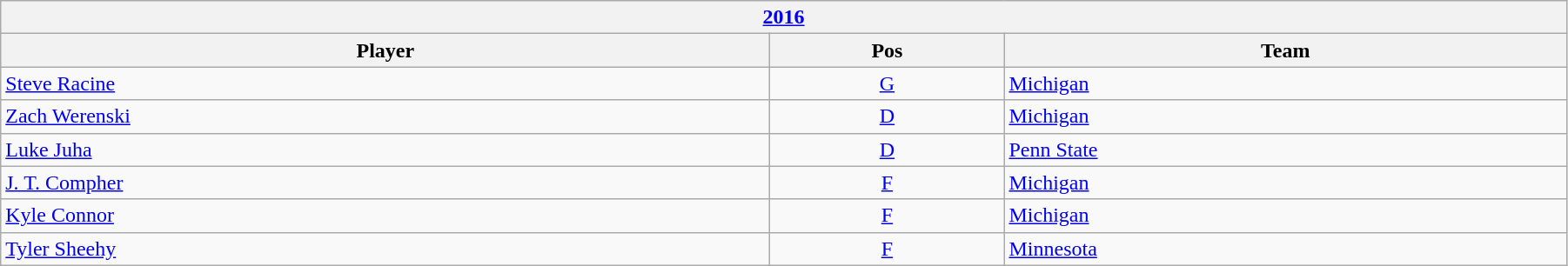<table class="wikitable" width=95%>
<tr>
<th colspan=3><a href='#'>2016</a></th>
</tr>
<tr>
<th>Player</th>
<th>Pos</th>
<th>Team</th>
</tr>
<tr>
<td><a href='#'>Steve Racine</a></td>
<td style="text-align:center;"><a href='#'>G</a></td>
<td><a href='#'>Michigan</a></td>
</tr>
<tr>
<td><a href='#'>Zach Werenski</a></td>
<td style="text-align:center;"><a href='#'>D</a></td>
<td><a href='#'>Michigan</a></td>
</tr>
<tr>
<td><a href='#'>Luke Juha</a></td>
<td style="text-align:center;"><a href='#'>D</a></td>
<td><a href='#'>Penn State</a></td>
</tr>
<tr>
<td><a href='#'>J. T. Compher</a></td>
<td style="text-align:center;"><a href='#'>F</a></td>
<td><a href='#'>Michigan</a></td>
</tr>
<tr>
<td><a href='#'>Kyle Connor</a></td>
<td style="text-align:center;"><a href='#'>F</a></td>
<td><a href='#'>Michigan</a></td>
</tr>
<tr>
<td><a href='#'>Tyler Sheehy</a></td>
<td style="text-align:center;"><a href='#'>F</a></td>
<td><a href='#'>Minnesota</a></td>
</tr>
</table>
